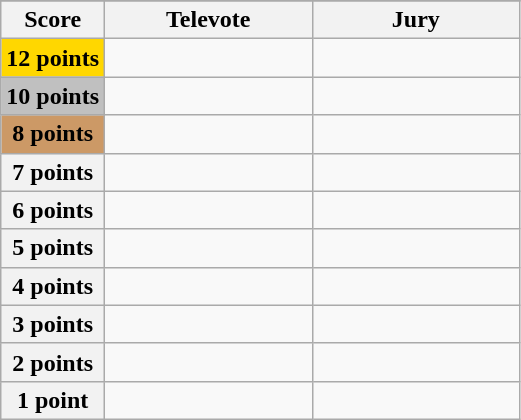<table class="wikitable">
<tr>
</tr>
<tr>
<th scope="col" width="20%">Score</th>
<th scope="col" width="40%">Televote</th>
<th scope="col" width="40%">Jury</th>
</tr>
<tr>
<th scope="row" style="background:gold">12 points</th>
<td></td>
<td></td>
</tr>
<tr>
<th scope="row" style="background:silver">10 points</th>
<td></td>
<td></td>
</tr>
<tr>
<th scope="row" style="background:#CC9966">8 points</th>
<td></td>
<td></td>
</tr>
<tr>
<th scope="row">7 points</th>
<td></td>
<td></td>
</tr>
<tr>
<th scope="row">6 points</th>
<td></td>
<td></td>
</tr>
<tr>
<th scope="row">5 points</th>
<td></td>
<td></td>
</tr>
<tr>
<th scope="row">4 points</th>
<td></td>
<td></td>
</tr>
<tr>
<th scope="row">3 points</th>
<td></td>
<td></td>
</tr>
<tr>
<th scope="row">2 points</th>
<td></td>
<td></td>
</tr>
<tr>
<th scope="row">1 point</th>
<td></td>
<td></td>
</tr>
</table>
